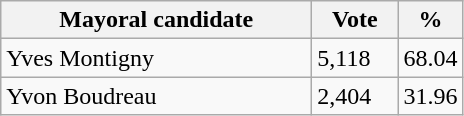<table class="wikitable">
<tr>
<th bgcolor="#DDDDFF" width="200px">Mayoral candidate</th>
<th bgcolor="#DDDDFF" width="50px">Vote</th>
<th bgcolor="#DDDDFF" width="30px">%</th>
</tr>
<tr>
<td>Yves Montigny</td>
<td>5,118</td>
<td>68.04</td>
</tr>
<tr>
<td>Yvon Boudreau</td>
<td>2,404</td>
<td>31.96</td>
</tr>
</table>
